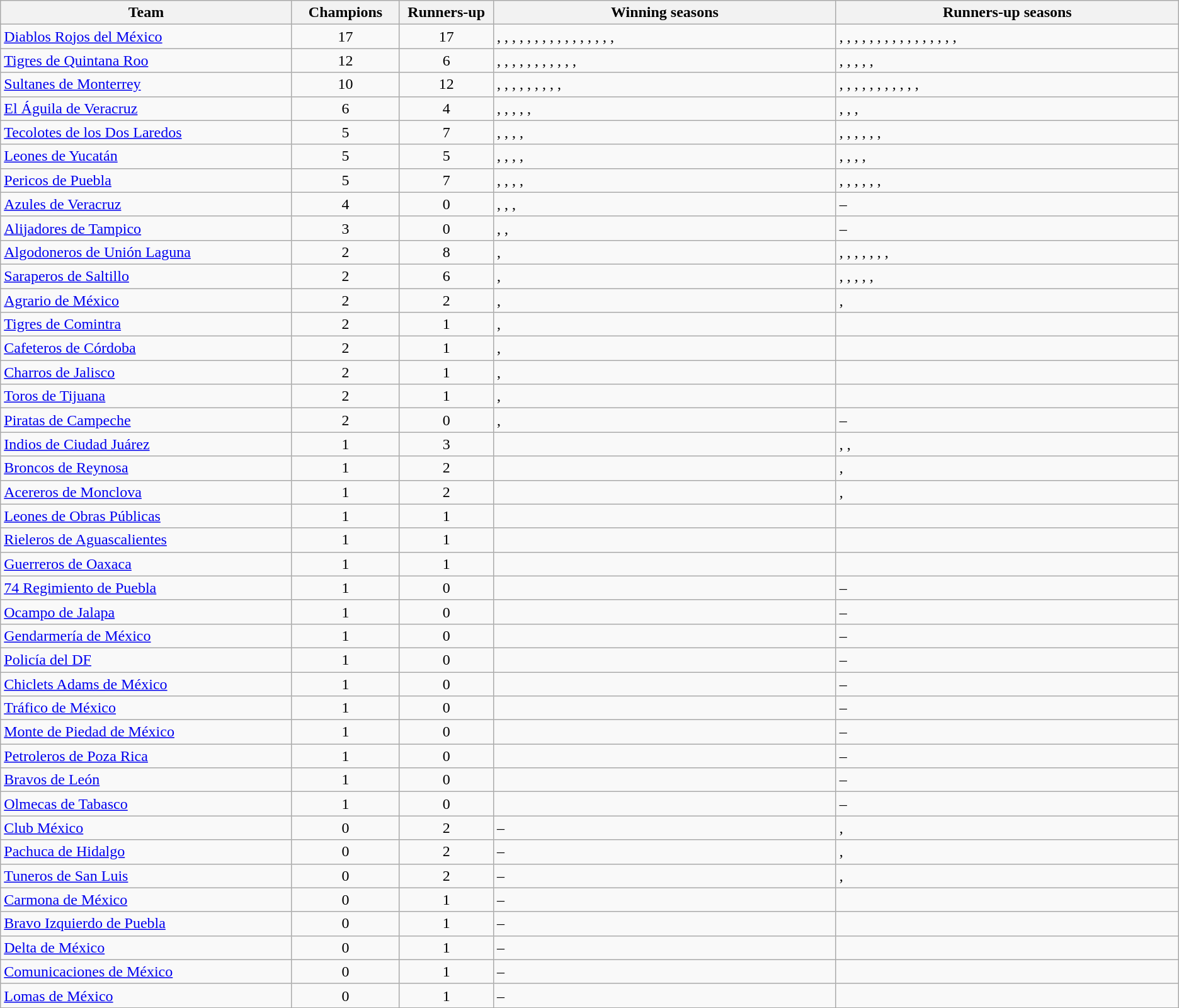<table class="wikitable">
<tr>
<th style="width:17%;">Team</th>
<th style="width:5%;">Champions</th>
<th style="width:5%;">Runners-up</th>
<th style="width:20%;">Winning seasons</th>
<th style="width:20%;">Runners-up seasons</th>
</tr>
<tr>
<td><a href='#'>Diablos Rojos del México</a></td>
<td align=center>17</td>
<td align=center>17</td>
<td>, , , , , , , , , , , , , , , , </td>
<td>, , , , , , , , , , , , , , , , </td>
</tr>
<tr>
<td><a href='#'>Tigres de Quintana Roo</a></td>
<td align=center>12</td>
<td align=center>6</td>
<td>, , , , , , , , , , , </td>
<td>, , , , , </td>
</tr>
<tr>
<td><a href='#'>Sultanes de Monterrey</a></td>
<td align=center>10</td>
<td align=center>12</td>
<td>, , , , , , , , , </td>
<td>, , , , , , , , , , , </td>
</tr>
<tr>
<td><a href='#'>El Águila de Veracruz</a></td>
<td align=center>6</td>
<td align=center>4</td>
<td>, , , , , </td>
<td>, , , </td>
</tr>
<tr>
<td><a href='#'>Tecolotes de los Dos Laredos</a></td>
<td align=center>5</td>
<td align=center>7</td>
<td>, , , , </td>
<td>, , , , , , </td>
</tr>
<tr>
<td><a href='#'>Leones de Yucatán</a></td>
<td align=center>5</td>
<td align=center>5</td>
<td>, , , , </td>
<td>, , , , </td>
</tr>
<tr>
<td><a href='#'>Pericos de Puebla</a></td>
<td align=center>5</td>
<td align=center>7</td>
<td>, , , , </td>
<td>, , , , , , </td>
</tr>
<tr>
<td><a href='#'>Azules de Veracruz</a></td>
<td align=center>4</td>
<td align=center>0</td>
<td>, , , </td>
<td>–</td>
</tr>
<tr>
<td><a href='#'>Alijadores de Tampico</a></td>
<td align=center>3</td>
<td align=center>0</td>
<td>, , </td>
<td>–</td>
</tr>
<tr>
<td><a href='#'>Algodoneros de Unión Laguna</a></td>
<td align=center>2</td>
<td align=center>8</td>
<td>, </td>
<td>, , , , , , , </td>
</tr>
<tr>
<td><a href='#'>Saraperos de Saltillo</a></td>
<td align=center>2</td>
<td align=center>6</td>
<td>, </td>
<td>, , , , , </td>
</tr>
<tr>
<td><a href='#'>Agrario de México</a></td>
<td align=center>2</td>
<td align=center>2</td>
<td>, </td>
<td>, </td>
</tr>
<tr>
<td><a href='#'>Tigres de Comintra</a></td>
<td align=center>2</td>
<td align=center>1</td>
<td>, </td>
<td></td>
</tr>
<tr>
<td><a href='#'>Cafeteros de Córdoba</a></td>
<td align=center>2</td>
<td align=center>1</td>
<td>, </td>
<td></td>
</tr>
<tr>
<td><a href='#'>Charros de Jalisco</a></td>
<td align=center>2</td>
<td align=center>1</td>
<td>, </td>
<td></td>
</tr>
<tr>
<td><a href='#'>Toros de Tijuana</a></td>
<td align=center>2</td>
<td align=center>1</td>
<td>, </td>
<td></td>
</tr>
<tr>
<td><a href='#'>Piratas de Campeche</a></td>
<td align=center>2</td>
<td align=center>0</td>
<td>, </td>
<td>–</td>
</tr>
<tr>
<td><a href='#'>Indios de Ciudad Juárez</a></td>
<td align=center>1</td>
<td align=center>3</td>
<td></td>
<td>, , </td>
</tr>
<tr>
<td><a href='#'>Broncos de Reynosa</a></td>
<td align=center>1</td>
<td align=center>2</td>
<td></td>
<td>, </td>
</tr>
<tr>
<td><a href='#'>Acereros de Monclova</a></td>
<td align=center>1</td>
<td align=center>2</td>
<td></td>
<td>, </td>
</tr>
<tr>
<td><a href='#'>Leones de Obras Públicas</a></td>
<td align=center>1</td>
<td align=center>1</td>
<td></td>
<td></td>
</tr>
<tr>
<td><a href='#'>Rieleros de Aguascalientes</a></td>
<td align=center>1</td>
<td align=center>1</td>
<td></td>
<td></td>
</tr>
<tr>
<td><a href='#'>Guerreros de Oaxaca</a></td>
<td align=center>1</td>
<td align=center>1</td>
<td></td>
<td></td>
</tr>
<tr>
<td><a href='#'>74 Regimiento de Puebla</a></td>
<td align=center>1</td>
<td align=center>0</td>
<td></td>
<td>–</td>
</tr>
<tr>
<td><a href='#'>Ocampo de Jalapa</a></td>
<td align=center>1</td>
<td align=center>0</td>
<td></td>
<td>–</td>
</tr>
<tr>
<td><a href='#'>Gendarmería de México</a></td>
<td align=center>1</td>
<td align=center>0</td>
<td></td>
<td>–</td>
</tr>
<tr>
<td><a href='#'>Policía del DF</a></td>
<td align=center>1</td>
<td align=center>0</td>
<td></td>
<td>–</td>
</tr>
<tr>
<td><a href='#'>Chiclets Adams de México</a></td>
<td align=center>1</td>
<td align=center>0</td>
<td></td>
<td>–</td>
</tr>
<tr>
<td><a href='#'>Tráfico de México</a></td>
<td align=center>1</td>
<td align=center>0</td>
<td></td>
<td>–</td>
</tr>
<tr>
<td><a href='#'>Monte de Piedad de México</a></td>
<td align=center>1</td>
<td align=center>0</td>
<td></td>
<td>–</td>
</tr>
<tr>
<td><a href='#'>Petroleros de Poza Rica</a></td>
<td align=center>1</td>
<td align=center>0</td>
<td></td>
<td>–</td>
</tr>
<tr>
<td><a href='#'>Bravos de León</a></td>
<td align=center>1</td>
<td align=center>0</td>
<td></td>
<td>–</td>
</tr>
<tr>
<td><a href='#'>Olmecas de Tabasco</a></td>
<td align=center>1</td>
<td align=center>0</td>
<td></td>
<td>–</td>
</tr>
<tr>
<td><a href='#'>Club México</a></td>
<td align=center>0</td>
<td align=center>2</td>
<td>–</td>
<td>, </td>
</tr>
<tr>
<td><a href='#'>Pachuca de Hidalgo</a></td>
<td align=center>0</td>
<td align=center>2</td>
<td>–</td>
<td>, </td>
</tr>
<tr>
<td><a href='#'>Tuneros de San Luis</a></td>
<td align=center>0</td>
<td align=center>2</td>
<td>–</td>
<td>, </td>
</tr>
<tr>
<td><a href='#'>Carmona de México</a></td>
<td align=center>0</td>
<td align=center>1</td>
<td>–</td>
<td></td>
</tr>
<tr>
<td><a href='#'>Bravo Izquierdo de Puebla</a></td>
<td align=center>0</td>
<td align=center>1</td>
<td>–</td>
<td></td>
</tr>
<tr>
<td><a href='#'>Delta de México</a></td>
<td align=center>0</td>
<td align=center>1</td>
<td>–</td>
<td></td>
</tr>
<tr>
<td><a href='#'>Comunicaciones de México</a></td>
<td align=center>0</td>
<td align=center>1</td>
<td>–</td>
<td></td>
</tr>
<tr>
<td><a href='#'>Lomas de México</a></td>
<td align=center>0</td>
<td align=center>1</td>
<td>–</td>
<td></td>
</tr>
<tr>
</tr>
</table>
